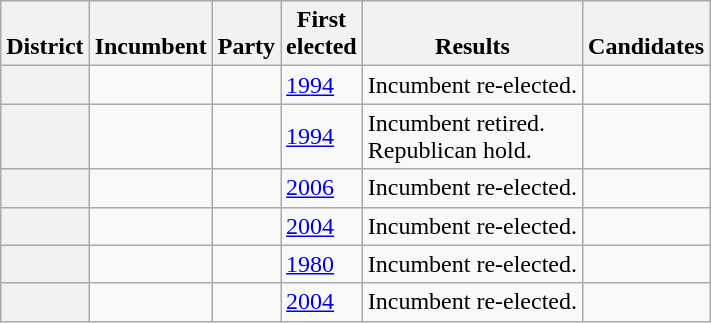<table class="wikitable sortable">
<tr valign=bottom>
<th>District</th>
<th>Incumbent</th>
<th>Party</th>
<th>First<br>elected</th>
<th>Results</th>
<th>Candidates</th>
</tr>
<tr>
<th></th>
<td></td>
<td></td>
<td><a href='#'>1994</a></td>
<td>Incumbent re-elected.</td>
<td nowrap></td>
</tr>
<tr>
<th></th>
<td></td>
<td></td>
<td><a href='#'>1994</a></td>
<td>Incumbent retired.<br>Republican hold.</td>
<td nowrap></td>
</tr>
<tr>
<th></th>
<td></td>
<td></td>
<td><a href='#'>2006</a></td>
<td>Incumbent re-elected.</td>
<td nowrap></td>
</tr>
<tr>
<th></th>
<td></td>
<td></td>
<td><a href='#'>2004</a></td>
<td>Incumbent re-elected.</td>
<td nowrap></td>
</tr>
<tr>
<th></th>
<td></td>
<td></td>
<td><a href='#'>1980</a></td>
<td>Incumbent re-elected.</td>
<td nowrap></td>
</tr>
<tr>
<th></th>
<td></td>
<td></td>
<td><a href='#'>2004</a></td>
<td>Incumbent re-elected.</td>
<td nowrap></td>
</tr>
</table>
